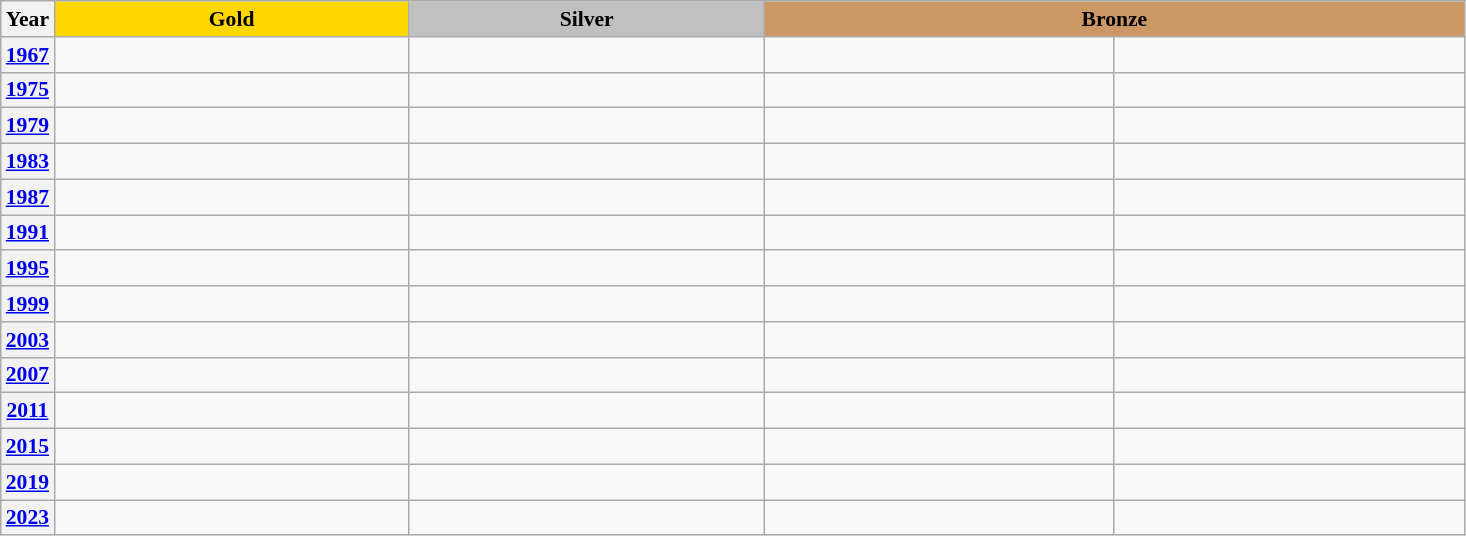<table class="wikitable" style="border-collapse: collapse; font-size: 90%;">
<tr align=center>
<th>Year</th>
<td bgcolor=gold width=230><strong>Gold</strong></td>
<td bgcolor=silver width=230><strong>Silver</strong></td>
<td bgcolor=cc9966 colspan=2 width=460><strong>Bronze</strong></td>
</tr>
<tr>
<th align=center><a href='#'>1967</a></th>
<td></td>
<td></td>
<td></td>
<td></td>
</tr>
<tr>
<th align=center><a href='#'>1975</a></th>
<td></td>
<td></td>
<td></td>
<td></td>
</tr>
<tr>
<th align=center><a href='#'>1979</a></th>
<td></td>
<td></td>
<td></td>
<td></td>
</tr>
<tr>
<th align=center><a href='#'>1983</a></th>
<td></td>
<td></td>
<td></td>
<td></td>
</tr>
<tr>
<th align=center><a href='#'>1987</a></th>
<td></td>
<td></td>
<td></td>
<td></td>
</tr>
<tr>
<th align=center><a href='#'>1991</a></th>
<td></td>
<td></td>
<td></td>
<td></td>
</tr>
<tr>
<th align=center><a href='#'>1995</a></th>
<td></td>
<td></td>
<td></td>
<td></td>
</tr>
<tr>
<th align=center><a href='#'>1999</a></th>
<td></td>
<td></td>
<td></td>
<td></td>
</tr>
<tr>
<th align=center><a href='#'>2003</a></th>
<td></td>
<td></td>
<td></td>
<td></td>
</tr>
<tr>
<th align=center><a href='#'>2007</a></th>
<td></td>
<td></td>
<td></td>
<td></td>
</tr>
<tr>
<th align=center><a href='#'>2011</a></th>
<td></td>
<td></td>
<td></td>
<td></td>
</tr>
<tr>
<th align=center><a href='#'>2015</a></th>
<td></td>
<td></td>
<td></td>
<td></td>
</tr>
<tr>
<th align=center><a href='#'>2019</a></th>
<td></td>
<td></td>
<td></td>
<td></td>
</tr>
<tr>
<th align=center><a href='#'>2023</a></th>
<td></td>
<td></td>
<td></td>
<td></td>
</tr>
</table>
